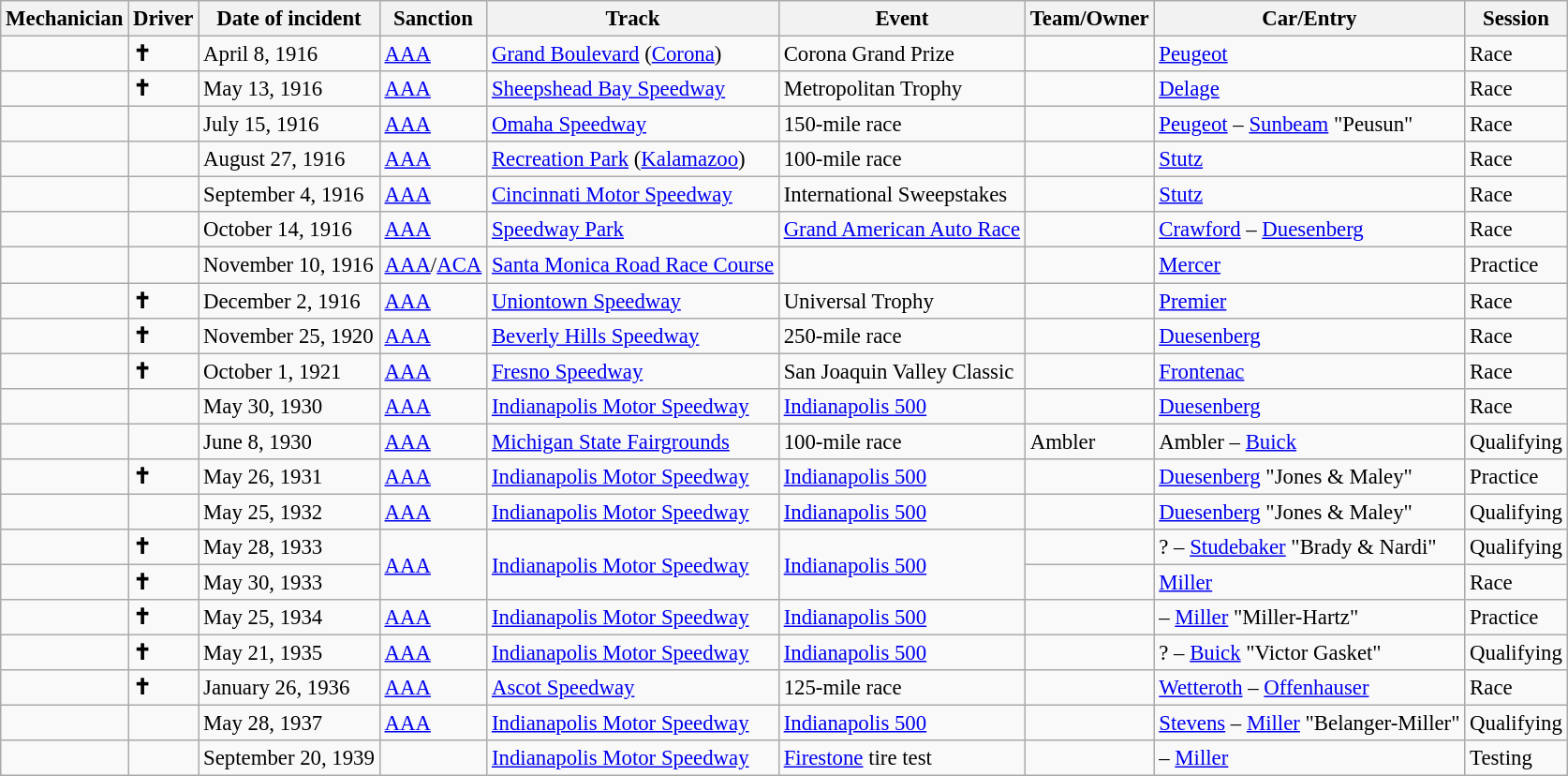<table class="wikitable sortable" style="font-size:95%">
<tr>
<th>Mechanician</th>
<th>Driver</th>
<th>Date of incident</th>
<th>Sanction</th>
<th>Track</th>
<th>Event</th>
<th>Team/Owner</th>
<th>Car/Entry</th>
<th>Session</th>
</tr>
<tr>
<td align="left"></td>
<td nowrap> <strong>✝</strong></td>
<td>April 8, 1916</td>
<td><a href='#'>AAA</a></td>
<td><a href='#'>Grand Boulevard</a> (<a href='#'>Corona</a>)</td>
<td>Corona Grand Prize</td>
<td></td>
<td><a href='#'>Peugeot</a></td>
<td>Race</td>
</tr>
<tr>
<td align="left"></td>
<td nowrap> <strong>✝</strong></td>
<td>May 13, 1916</td>
<td><a href='#'>AAA</a></td>
<td><a href='#'>Sheepshead Bay Speedway</a></td>
<td>Metropolitan Trophy</td>
<td></td>
<td><a href='#'>Delage</a></td>
<td>Race</td>
</tr>
<tr>
<td align="left"></td>
<td nowrap></td>
<td>July 15, 1916</td>
<td><a href='#'>AAA</a></td>
<td><a href='#'>Omaha Speedway</a></td>
<td>150-mile race</td>
<td></td>
<td><a href='#'>Peugeot</a> – <a href='#'>Sunbeam</a> "Peusun"</td>
<td>Race</td>
</tr>
<tr>
<td align="left"></td>
<td nowrap></td>
<td>August 27, 1916</td>
<td><a href='#'>AAA</a></td>
<td><a href='#'>Recreation Park</a> (<a href='#'>Kalamazoo</a>)</td>
<td>100-mile race</td>
<td></td>
<td><a href='#'>Stutz</a></td>
<td>Race</td>
</tr>
<tr>
<td align="left"></td>
<td nowrap></td>
<td>September 4, 1916</td>
<td><a href='#'>AAA</a></td>
<td><a href='#'>Cincinnati Motor Speedway</a></td>
<td>International Sweepstakes</td>
<td></td>
<td><a href='#'>Stutz</a></td>
<td>Race</td>
</tr>
<tr>
<td align="left"></td>
<td nowrap></td>
<td>October 14, 1916</td>
<td><a href='#'>AAA</a></td>
<td><a href='#'>Speedway Park</a></td>
<td><a href='#'>Grand American Auto Race</a></td>
<td></td>
<td><a href='#'>Crawford</a> – <a href='#'>Duesenberg</a></td>
<td>Race</td>
</tr>
<tr>
<td align="left"></td>
<td nowrap></td>
<td>November 10, 1916</td>
<td><a href='#'>AAA</a>/<a href='#'>ACA</a></td>
<td><a href='#'>Santa Monica Road Race Course</a></td>
<td></td>
<td></td>
<td><a href='#'>Mercer</a></td>
<td>Practice</td>
</tr>
<tr>
<td align="left"></td>
<td nowrap> <strong>✝</strong></td>
<td>December 2, 1916</td>
<td><a href='#'>AAA</a></td>
<td><a href='#'>Uniontown Speedway</a></td>
<td>Universal Trophy</td>
<td></td>
<td><a href='#'>Premier</a></td>
<td>Race</td>
</tr>
<tr>
<td align="left"></td>
<td nowrap> <strong>✝</strong></td>
<td>November 25, 1920</td>
<td><a href='#'>AAA</a></td>
<td><a href='#'>Beverly Hills Speedway</a></td>
<td>250-mile race</td>
<td></td>
<td><a href='#'>Duesenberg</a></td>
<td>Race</td>
</tr>
<tr>
<td align="left"></td>
<td nowrap> <strong>✝</strong></td>
<td>October 1, 1921</td>
<td><a href='#'>AAA</a></td>
<td><a href='#'>Fresno Speedway</a></td>
<td>San Joaquin Valley Classic</td>
<td></td>
<td><a href='#'>Frontenac</a></td>
<td>Race</td>
</tr>
<tr>
<td align="left"></td>
<td nowrap></td>
<td>May 30, 1930</td>
<td><a href='#'>AAA</a></td>
<td><a href='#'>Indianapolis Motor Speedway</a></td>
<td><a href='#'>Indianapolis 500</a></td>
<td></td>
<td><a href='#'>Duesenberg</a></td>
<td>Race</td>
</tr>
<tr>
<td align="left"></td>
<td nowrap></td>
<td>June 8, 1930</td>
<td><a href='#'>AAA</a></td>
<td><a href='#'>Michigan State Fairgrounds</a></td>
<td>100-mile race</td>
<td>Ambler</td>
<td>Ambler – <a href='#'>Buick</a></td>
<td>Qualifying</td>
</tr>
<tr>
<td align="left"></td>
<td nowrap> <strong>✝</strong></td>
<td>May 26, 1931</td>
<td><a href='#'>AAA</a></td>
<td><a href='#'>Indianapolis Motor Speedway</a></td>
<td><a href='#'>Indianapolis 500</a></td>
<td></td>
<td><a href='#'>Duesenberg</a> "Jones & Maley"</td>
<td>Practice</td>
</tr>
<tr>
<td align="left"></td>
<td nowrap></td>
<td>May 25, 1932</td>
<td><a href='#'>AAA</a></td>
<td><a href='#'>Indianapolis Motor Speedway</a></td>
<td><a href='#'>Indianapolis 500</a></td>
<td></td>
<td><a href='#'>Duesenberg</a> "Jones & Maley"</td>
<td>Qualifying</td>
</tr>
<tr>
<td align="left"></td>
<td nowrap> <strong>✝</strong></td>
<td>May 28, 1933</td>
<td rowspan=2><a href='#'>AAA</a></td>
<td rowspan=2><a href='#'>Indianapolis Motor Speedway</a></td>
<td rowspan=2><a href='#'>Indianapolis 500</a></td>
<td></td>
<td>? – <a href='#'>Studebaker</a> "Brady & Nardi"</td>
<td>Qualifying</td>
</tr>
<tr>
<td align="left"></td>
<td nowrap> <strong>✝</strong></td>
<td>May 30, 1933</td>
<td></td>
<td><a href='#'>Miller</a></td>
<td>Race</td>
</tr>
<tr>
<td align="left"></td>
<td nowrap> <strong>✝</strong></td>
<td>May 25, 1934</td>
<td><a href='#'>AAA</a></td>
<td><a href='#'>Indianapolis Motor Speedway</a></td>
<td><a href='#'>Indianapolis 500</a></td>
<td></td>
<td> – <a href='#'>Miller</a> "Miller-Hartz"</td>
<td>Practice</td>
</tr>
<tr>
<td align="left"></td>
<td nowrap> <strong>✝</strong></td>
<td>May 21, 1935</td>
<td><a href='#'>AAA</a></td>
<td><a href='#'>Indianapolis Motor Speedway</a></td>
<td><a href='#'>Indianapolis 500</a></td>
<td></td>
<td>? – <a href='#'>Buick</a> "Victor Gasket"</td>
<td>Qualifying</td>
</tr>
<tr>
<td align="left"></td>
<td nowrap> <strong>✝</strong></td>
<td>January 26, 1936</td>
<td><a href='#'>AAA</a></td>
<td><a href='#'>Ascot Speedway</a></td>
<td>125-mile race</td>
<td></td>
<td><a href='#'>Wetteroth</a> – <a href='#'>Offenhauser</a></td>
<td>Race</td>
</tr>
<tr>
<td align="left"></td>
<td nowrap></td>
<td>May 28, 1937</td>
<td><a href='#'>AAA</a></td>
<td><a href='#'>Indianapolis Motor Speedway</a></td>
<td><a href='#'>Indianapolis 500</a></td>
<td></td>
<td><a href='#'>Stevens</a> – <a href='#'>Miller</a> "Belanger-Miller"</td>
<td>Qualifying</td>
</tr>
<tr>
<td align="left"></td>
<td nowrap></td>
<td>September 20, 1939</td>
<td></td>
<td><a href='#'>Indianapolis Motor Speedway</a></td>
<td><a href='#'>Firestone</a> tire test</td>
<td></td>
<td> – <a href='#'>Miller</a></td>
<td>Testing</td>
</tr>
</table>
